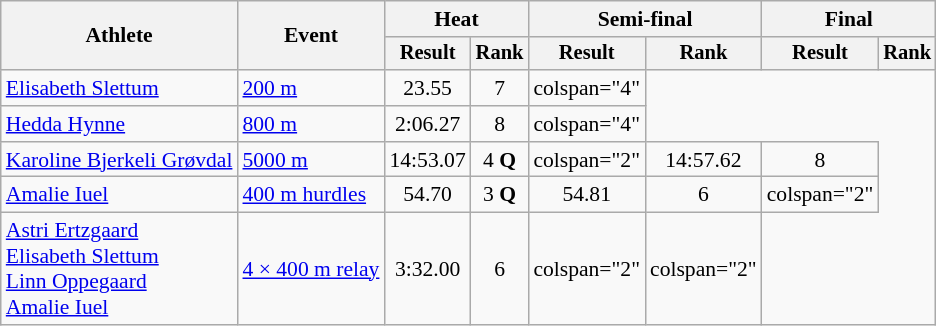<table class="wikitable" style="font-size:90%">
<tr>
<th rowspan="2">Athlete</th>
<th rowspan="2">Event</th>
<th colspan="2">Heat</th>
<th colspan="2">Semi-final</th>
<th colspan="2">Final</th>
</tr>
<tr style="font-size:95%">
<th>Result</th>
<th>Rank</th>
<th>Result</th>
<th>Rank</th>
<th>Result</th>
<th>Rank</th>
</tr>
<tr align=center>
<td align="left"><a href='#'>Elisabeth Slettum</a></td>
<td align="left"><a href='#'>200 m</a></td>
<td>23.55</td>
<td>7</td>
<td>colspan="4" </td>
</tr>
<tr align=center>
<td align="left"><a href='#'>Hedda Hynne</a></td>
<td align="left"><a href='#'>800 m</a></td>
<td>2:06.27</td>
<td>8</td>
<td>colspan="4" </td>
</tr>
<tr align=center>
<td align="left"><a href='#'>Karoline Bjerkeli Grøvdal</a></td>
<td align="left"><a href='#'>5000 m</a></td>
<td>14:53.07</td>
<td>4 <strong>Q</strong></td>
<td>colspan="2" </td>
<td>14:57.62</td>
<td>8</td>
</tr>
<tr align=center>
<td align="left"><a href='#'>Amalie Iuel</a></td>
<td align="left"><a href='#'>400 m hurdles</a></td>
<td>54.70 </td>
<td>3 <strong>Q</strong></td>
<td>54.81</td>
<td>6</td>
<td>colspan="2" </td>
</tr>
<tr align=center>
<td align="left"><a href='#'>Astri Ertzgaard</a><br><a href='#'>Elisabeth Slettum</a><br><a href='#'>Linn Oppegaard</a><br><a href='#'>Amalie Iuel</a></td>
<td align="left"><a href='#'>4 × 400 m relay</a></td>
<td>3:32.00</td>
<td>6</td>
<td>colspan="2" </td>
<td>colspan="2" </td>
</tr>
</table>
